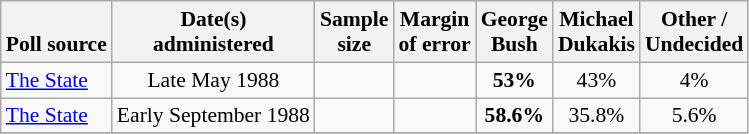<table class="wikitable sortable mw-datatable" style="font-size:90%;text-align:center;line-height:17px">
<tr valign=bottom>
<th>Poll source</th>
<th>Date(s)<br>administered</th>
<th>Sample<br>size</th>
<th>Margin<br>of error</th>
<th class="unsortable">George<br>Bush<br><small></small></th>
<th class="unsortable">Michael<br>Dukakis<br><small></small></th>
<th class="unsortable">Other /<br>Undecided</th>
</tr>
<tr>
<td style="text-align:left;"><a href='#'>The State</a></td>
<td data-sort-value="2022-09-07">Late May 1988</td>
<td></td>
<td></td>
<td><strong>53%</strong></td>
<td>43%</td>
<td>4%</td>
</tr>
<tr>
<td style="text-align:left;"><a href='#'>The State</a></td>
<td data-sort-value="2022-09-07">Early September 1988</td>
<td></td>
<td></td>
<td><strong>58.6%</strong></td>
<td>35.8%</td>
<td>5.6%</td>
</tr>
<tr>
</tr>
</table>
